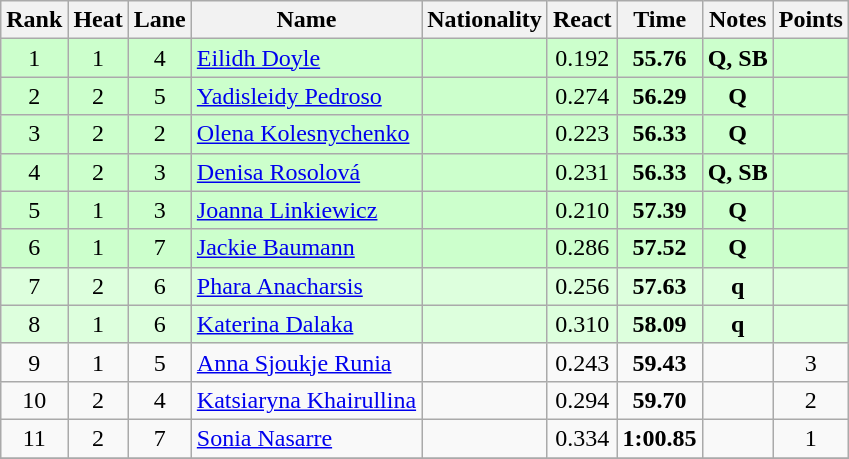<table class="wikitable sortable" style="text-align:center">
<tr>
<th>Rank</th>
<th>Heat</th>
<th>Lane</th>
<th>Name</th>
<th>Nationality</th>
<th>React</th>
<th>Time</th>
<th>Notes</th>
<th>Points</th>
</tr>
<tr style="background:#cfc;">
<td>1</td>
<td>1</td>
<td>4</td>
<td align=left><a href='#'>Eilidh Doyle</a></td>
<td align=left></td>
<td>0.192</td>
<td><strong>55.76</strong></td>
<td><strong>Q, SB </strong></td>
<td></td>
</tr>
<tr style="background:#cfc;">
<td>2</td>
<td>2</td>
<td>5</td>
<td align=left><a href='#'>Yadisleidy Pedroso</a></td>
<td align=left></td>
<td>0.274</td>
<td><strong>56.29</strong></td>
<td><strong>Q</strong></td>
<td></td>
</tr>
<tr style="background:#cfc;">
<td>3</td>
<td>2</td>
<td>2</td>
<td align=left><a href='#'>Olena Kolesnychenko</a></td>
<td align=left></td>
<td>0.223</td>
<td><strong>56.33</strong></td>
<td><strong>Q</strong></td>
<td></td>
</tr>
<tr style="background:#cfc;">
<td>4</td>
<td>2</td>
<td>3</td>
<td align=left><a href='#'>Denisa Rosolová</a></td>
<td align=left></td>
<td>0.231</td>
<td><strong>56.33</strong></td>
<td><strong>Q, SB </strong></td>
<td></td>
</tr>
<tr style="background:#cfc;">
<td>5</td>
<td>1</td>
<td>3</td>
<td align=left><a href='#'>Joanna Linkiewicz</a></td>
<td align=left></td>
<td>0.210</td>
<td><strong>57.39</strong></td>
<td><strong>Q</strong></td>
<td></td>
</tr>
<tr style="background:#cfc;">
<td>6</td>
<td>1</td>
<td>7</td>
<td align=left><a href='#'>Jackie Baumann</a></td>
<td align=left></td>
<td>0.286</td>
<td><strong>57.52</strong></td>
<td><strong>Q</strong></td>
<td></td>
</tr>
<tr style="background:#dfd;">
<td>7</td>
<td>2</td>
<td>6</td>
<td align=left><a href='#'>Phara Anacharsis</a></td>
<td align=left></td>
<td>0.256</td>
<td><strong>57.63</strong></td>
<td><strong>q</strong></td>
<td></td>
</tr>
<tr style="background:#dfd;">
<td>8</td>
<td>1</td>
<td>6</td>
<td align=left><a href='#'>Katerina Dalaka</a></td>
<td align=left></td>
<td>0.310</td>
<td><strong>58.09</strong></td>
<td><strong>q</strong></td>
<td></td>
</tr>
<tr>
<td>9</td>
<td>1</td>
<td>5</td>
<td align=left><a href='#'>Anna Sjoukje Runia</a></td>
<td align=left></td>
<td>0.243</td>
<td><strong>59.43</strong></td>
<td></td>
<td>3</td>
</tr>
<tr>
<td>10</td>
<td>2</td>
<td>4</td>
<td align=left><a href='#'>Katsiaryna Khairullina</a></td>
<td align=left></td>
<td>0.294</td>
<td><strong>59.70</strong></td>
<td></td>
<td>2</td>
</tr>
<tr>
<td>11</td>
<td>2</td>
<td>7</td>
<td align=left><a href='#'>Sonia Nasarre</a></td>
<td align=left></td>
<td>0.334</td>
<td><strong>1:00.85</strong></td>
<td></td>
<td>1</td>
</tr>
<tr>
</tr>
</table>
